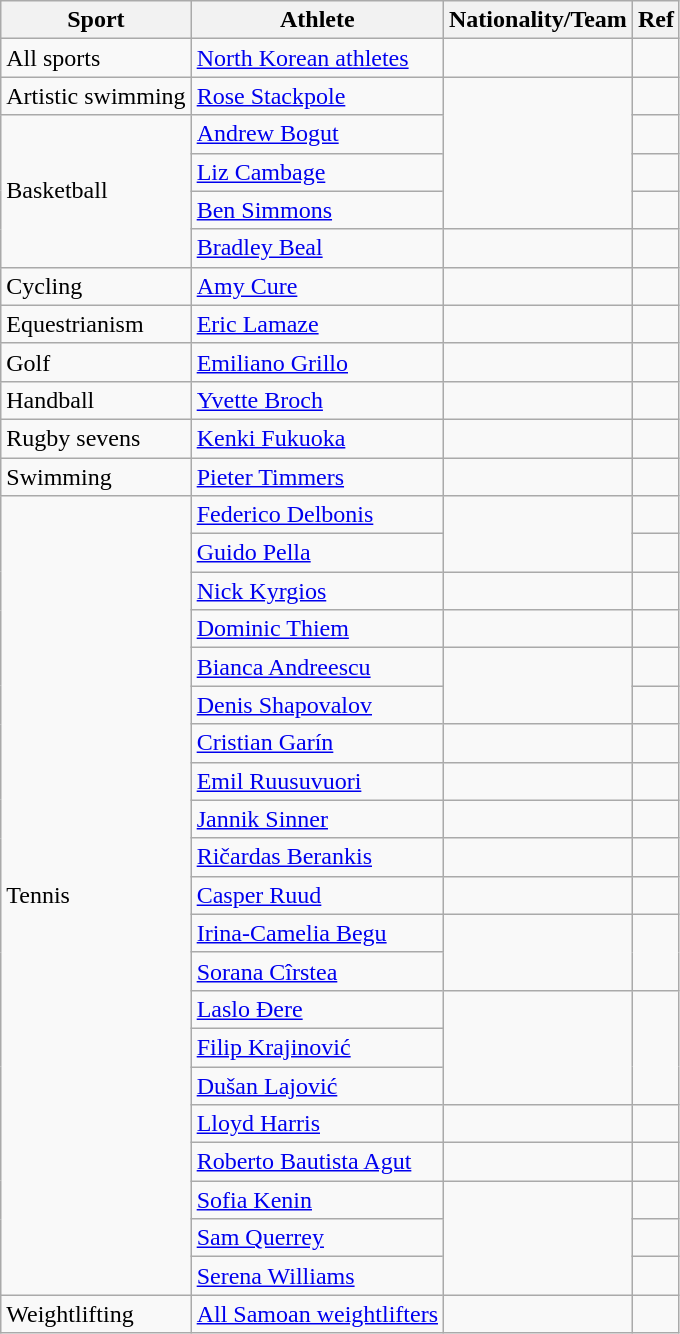<table class="wikitable sortable">
<tr>
<th>Sport</th>
<th>Athlete</th>
<th>Nationality/Team</th>
<th>Ref</th>
</tr>
<tr>
<td>All sports</td>
<td><a href='#'>North Korean athletes</a></td>
<td></td>
<td></td>
</tr>
<tr>
<td>Artistic swimming</td>
<td><a href='#'>Rose Stackpole</a></td>
<td rowspan="4"></td>
<td></td>
</tr>
<tr>
<td rowspan="4">Basketball</td>
<td><a href='#'>Andrew Bogut</a></td>
<td></td>
</tr>
<tr>
<td><a href='#'>Liz Cambage</a></td>
<td></td>
</tr>
<tr>
<td><a href='#'>Ben Simmons</a></td>
<td></td>
</tr>
<tr>
<td><a href='#'>Bradley Beal</a></td>
<td></td>
<td></td>
</tr>
<tr>
<td>Cycling</td>
<td><a href='#'>Amy Cure</a></td>
<td></td>
<td></td>
</tr>
<tr>
<td>Equestrianism</td>
<td><a href='#'>Eric Lamaze</a></td>
<td></td>
<td></td>
</tr>
<tr>
<td>Golf</td>
<td><a href='#'>Emiliano Grillo</a></td>
<td></td>
<td></td>
</tr>
<tr>
<td>Handball</td>
<td><a href='#'>Yvette Broch</a></td>
<td></td>
<td></td>
</tr>
<tr>
<td>Rugby sevens</td>
<td><a href='#'>Kenki Fukuoka</a></td>
<td></td>
<td></td>
</tr>
<tr>
<td>Swimming</td>
<td><a href='#'>Pieter Timmers</a></td>
<td></td>
<td></td>
</tr>
<tr>
<td rowspan="21">Tennis</td>
<td><a href='#'>Federico Delbonis</a></td>
<td rowspan="2"></td>
<td></td>
</tr>
<tr>
<td><a href='#'>Guido Pella</a></td>
<td></td>
</tr>
<tr>
<td><a href='#'>Nick Kyrgios</a></td>
<td></td>
<td></td>
</tr>
<tr>
<td><a href='#'>Dominic Thiem</a></td>
<td></td>
<td></td>
</tr>
<tr>
<td><a href='#'>Bianca Andreescu</a></td>
<td rowspan="2"></td>
<td></td>
</tr>
<tr>
<td><a href='#'>Denis Shapovalov</a></td>
<td></td>
</tr>
<tr>
<td><a href='#'>Cristian Garín</a></td>
<td></td>
<td></td>
</tr>
<tr>
<td><a href='#'>Emil Ruusuvuori</a></td>
<td></td>
<td></td>
</tr>
<tr>
<td><a href='#'>Jannik Sinner</a></td>
<td></td>
<td></td>
</tr>
<tr>
<td><a href='#'>Ričardas Berankis</a></td>
<td></td>
<td></td>
</tr>
<tr>
<td><a href='#'>Casper Ruud</a></td>
<td></td>
<td></td>
</tr>
<tr>
<td><a href='#'>Irina-Camelia Begu</a></td>
<td rowspan="2"></td>
<td rowspan="2"></td>
</tr>
<tr>
<td><a href='#'>Sorana Cîrstea</a></td>
</tr>
<tr>
<td><a href='#'>Laslo Đere</a></td>
<td rowspan="3"></td>
<td rowspan="3"></td>
</tr>
<tr>
<td><a href='#'>Filip Krajinović</a></td>
</tr>
<tr>
<td><a href='#'>Dušan Lajović</a></td>
</tr>
<tr>
<td><a href='#'>Lloyd Harris</a></td>
<td></td>
<td></td>
</tr>
<tr>
<td><a href='#'>Roberto Bautista Agut</a></td>
<td></td>
<td></td>
</tr>
<tr>
<td><a href='#'>Sofia Kenin</a></td>
<td rowspan="3"></td>
<td></td>
</tr>
<tr>
<td><a href='#'>Sam Querrey</a></td>
<td></td>
</tr>
<tr>
<td><a href='#'>Serena Williams</a></td>
<td></td>
</tr>
<tr>
<td>Weightlifting</td>
<td><a href='#'>All Samoan weightlifters</a></td>
<td></td>
<td></td>
</tr>
</table>
